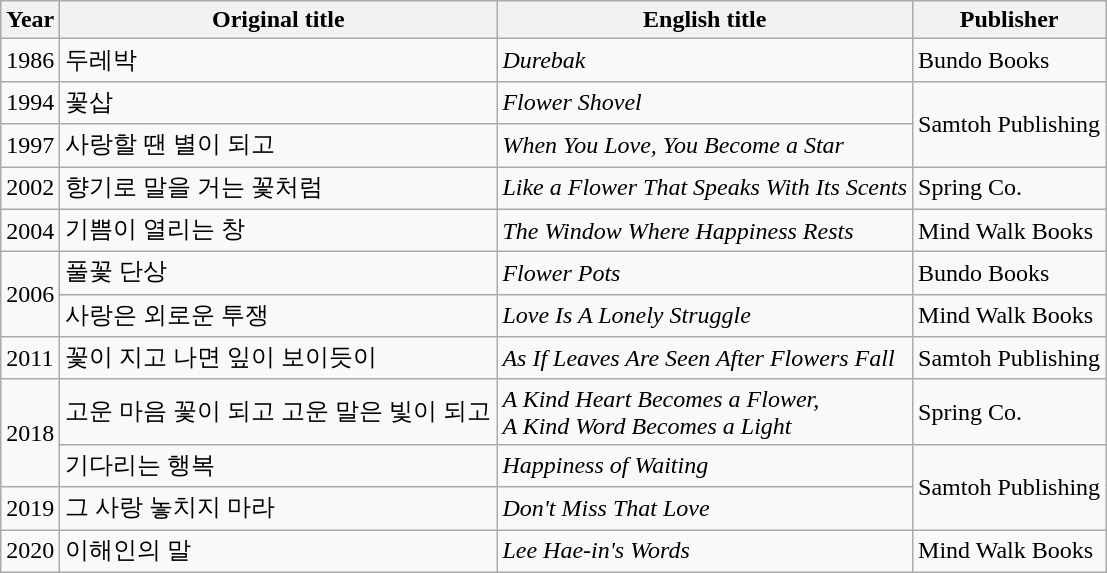<table class="wikitable">
<tr>
<th>Year</th>
<th>Original title</th>
<th>English title</th>
<th>Publisher</th>
</tr>
<tr>
<td>1986</td>
<td>두레박</td>
<td><em>Durebak</em></td>
<td>Bundo Books</td>
</tr>
<tr>
<td>1994</td>
<td>꽃삽</td>
<td><em>Flower Shovel</em></td>
<td rowspan="2">Samtoh Publishing</td>
</tr>
<tr>
<td>1997</td>
<td>사랑할 땐 별이 되고</td>
<td><em>When You Love, You Become a Star</em></td>
</tr>
<tr>
<td>2002</td>
<td>향기로 말을 거는 꽃처럼</td>
<td><em>Like a Flower That Speaks With Its Scents</em></td>
<td>Spring Co.</td>
</tr>
<tr>
<td>2004</td>
<td>기쁨이 열리는 창</td>
<td><em>The Window Where Happiness Rests</em></td>
<td>Mind Walk Books</td>
</tr>
<tr>
<td rowspan="2">2006</td>
<td>풀꽃 단상</td>
<td><em>Flower Pots</em></td>
<td>Bundo Books</td>
</tr>
<tr>
<td>사랑은 외로운 투쟁</td>
<td><em>Love Is A Lonely Struggle</em></td>
<td>Mind Walk Books</td>
</tr>
<tr>
<td>2011</td>
<td>꽃이 지고 나면 잎이 보이듯이</td>
<td><em>As If Leaves Are Seen After Flowers Fall</em></td>
<td>Samtoh Publishing</td>
</tr>
<tr>
<td rowspan="2">2018</td>
<td>고운 마음 꽃이 되고 고운 말은 빛이 되고</td>
<td><em>A Kind Heart Becomes a Flower, <br>A Kind Word Becomes a Light</em></td>
<td>Spring Co.</td>
</tr>
<tr>
<td>기다리는 행복</td>
<td><em>Happiness of Waiting</em></td>
<td rowspan="2">Samtoh Publishing</td>
</tr>
<tr>
<td>2019</td>
<td>그 사랑 놓치지 마라</td>
<td><em>Don't Miss That Love</em></td>
</tr>
<tr>
<td>2020</td>
<td>이해인의 말</td>
<td><em>Lee Hae-in's Words</em></td>
<td>Mind Walk Books</td>
</tr>
</table>
